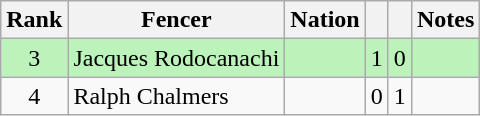<table class="wikitable sortable" style="text-align:center">
<tr>
<th>Rank</th>
<th>Fencer</th>
<th>Nation</th>
<th></th>
<th></th>
<th>Notes</th>
</tr>
<tr bgcolor=bbf3bb>
<td>3</td>
<td align=left>Jacques Rodocanachi</td>
<td align=left></td>
<td>1</td>
<td>0</td>
<td></td>
</tr>
<tr>
<td>4</td>
<td align=left>Ralph Chalmers</td>
<td align=left></td>
<td>0</td>
<td>1</td>
<td></td>
</tr>
</table>
